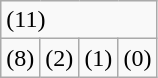<table class="wikitable">
<tr>
<td colspan="4"> (11)</td>
</tr>
<tr>
<td> (8)</td>
<td> (2)</td>
<td> (1)</td>
<td> (0)</td>
</tr>
</table>
